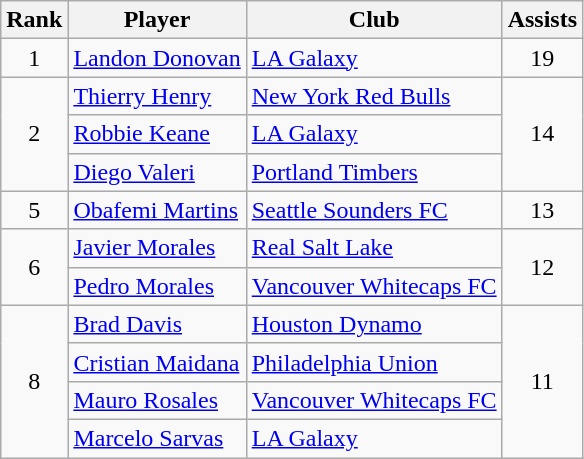<table class="wikitable" style="text-align:center">
<tr>
<th>Rank</th>
<th>Player</th>
<th>Club</th>
<th>Assists</th>
</tr>
<tr>
<td>1</td>
<td align="left"> <a href='#'>Landon Donovan</a></td>
<td align="left"><a href='#'>LA Galaxy</a></td>
<td>19</td>
</tr>
<tr>
<td rowspan="3">2</td>
<td align="left"> <a href='#'>Thierry Henry</a></td>
<td align="left"><a href='#'>New York Red Bulls</a></td>
<td rowspan="3">14</td>
</tr>
<tr>
<td align="left"> <a href='#'>Robbie Keane</a></td>
<td align="left"><a href='#'>LA Galaxy</a></td>
</tr>
<tr>
<td align="left"> <a href='#'>Diego Valeri</a></td>
<td align="left"><a href='#'>Portland Timbers</a></td>
</tr>
<tr>
<td>5</td>
<td align="left"> <a href='#'>Obafemi Martins</a></td>
<td align="left"><a href='#'>Seattle Sounders FC</a></td>
<td>13</td>
</tr>
<tr>
<td rowspan="2">6</td>
<td align="left"> <a href='#'>Javier Morales</a></td>
<td align="left"><a href='#'>Real Salt Lake</a></td>
<td rowspan="2">12</td>
</tr>
<tr>
<td align="left"> <a href='#'>Pedro Morales</a></td>
<td align="left"><a href='#'>Vancouver Whitecaps FC</a></td>
</tr>
<tr>
<td rowspan="4">8</td>
<td align="left"> <a href='#'>Brad Davis</a></td>
<td align="left"><a href='#'>Houston Dynamo</a></td>
<td rowspan="4">11</td>
</tr>
<tr>
<td align="left"> <a href='#'>Cristian Maidana</a></td>
<td align="left"><a href='#'>Philadelphia Union</a></td>
</tr>
<tr>
<td align="left"> <a href='#'>Mauro Rosales</a></td>
<td align="left"><a href='#'>Vancouver Whitecaps FC</a></td>
</tr>
<tr>
<td align="left"> <a href='#'>Marcelo Sarvas</a></td>
<td align="left"><a href='#'>LA Galaxy</a></td>
</tr>
</table>
